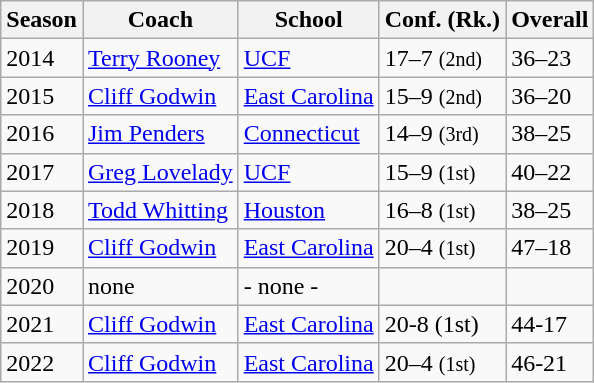<table class="wikitable" border="1">
<tr>
<th>Season</th>
<th>Coach</th>
<th>School</th>
<th>Conf. (Rk.)</th>
<th>Overall</th>
</tr>
<tr>
<td>2014</td>
<td><a href='#'>Terry Rooney</a></td>
<td><a href='#'>UCF</a></td>
<td>17–7 <small>(2nd)</small></td>
<td>36–23</td>
</tr>
<tr>
<td>2015</td>
<td><a href='#'>Cliff Godwin</a></td>
<td><a href='#'>East Carolina</a></td>
<td>15–9 <small>(2nd)</small></td>
<td>36–20</td>
</tr>
<tr>
<td>2016</td>
<td><a href='#'>Jim Penders</a></td>
<td><a href='#'>Connecticut</a></td>
<td>14–9 <small>(3rd)</small></td>
<td>38–25</td>
</tr>
<tr>
<td>2017</td>
<td><a href='#'>Greg Lovelady</a></td>
<td><a href='#'>UCF</a></td>
<td>15–9 <small>(1st)</small></td>
<td>40–22</td>
</tr>
<tr>
<td>2018</td>
<td><a href='#'>Todd Whitting</a></td>
<td><a href='#'>Houston</a></td>
<td>16–8 <small>(1st)</small></td>
<td>38–25</td>
</tr>
<tr>
<td>2019</td>
<td><a href='#'>Cliff Godwin</a></td>
<td><a href='#'>East Carolina</a></td>
<td>20–4 <small>(1st)</small></td>
<td>47–18</td>
</tr>
<tr>
<td>2020</td>
<td>none</td>
<td>- none -</td>
<td></td>
<td></td>
</tr>
<tr>
<td>2021</td>
<td><a href='#'>Cliff Godwin</a></td>
<td><a href='#'>East Carolina</a></td>
<td>20-8 (1st)</td>
<td>44-17</td>
</tr>
<tr>
<td>2022</td>
<td><a href='#'>Cliff Godwin</a></td>
<td><a href='#'>East Carolina</a></td>
<td>20–4 <small>(1st)</small></td>
<td>46-21</td>
</tr>
</table>
